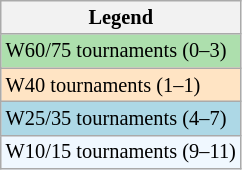<table class=wikitable style="font-size:85%">
<tr>
<th>Legend</th>
</tr>
<tr style="background:#addfad">
<td>W60/75 tournaments (0–3)</td>
</tr>
<tr style="background:#ffe4c4;">
<td>W40 tournaments (1–1)</td>
</tr>
<tr style="background:lightblue;">
<td>W25/35 tournaments (4–7)</td>
</tr>
<tr style="background:#f0f8ff;">
<td>W10/15 tournaments (9–11)</td>
</tr>
</table>
